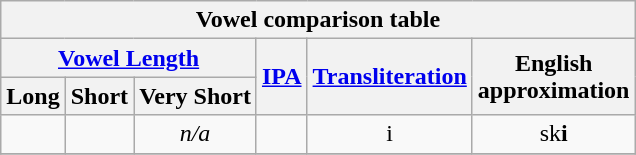<table class="wikitable">
<tr>
<th ! colspan=6>Vowel comparison table</th>
</tr>
<tr align=center>
<th ! colspan=3><a href='#'>Vowel Length</a></th>
<th ! rowspan=2><a href='#'>IPA</a></th>
<th ! rowspan=2><a href='#'>Transliteration</a></th>
<th ! rowspan=2>English<br>approximation</th>
</tr>
<tr>
<th>Long</th>
<th>Short</th>
<th>Very Short</th>
</tr>
<tr align=center>
<td style="font-size:26px"></td>
<td style="font-size:26px"></td>
<td><em>n/a</em></td>
<td></td>
<td>i</td>
<td>sk<strong>i</strong></td>
</tr>
<tr>
</tr>
</table>
